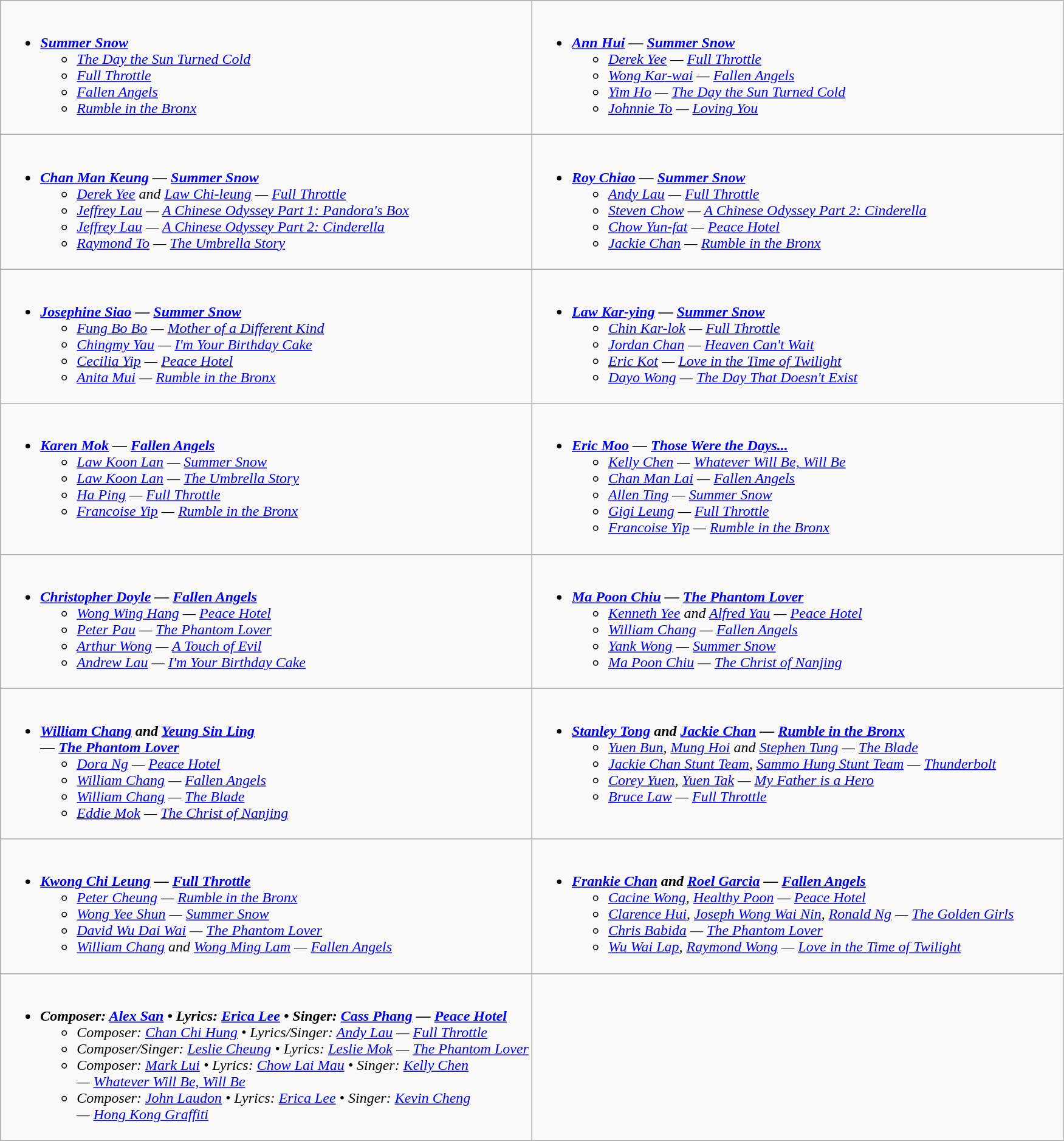<table class=wikitable>
<tr>
<td valign="top" width="50%"><br><ul><li><strong><em><a href='#'>Summer Snow</a></em></strong><ul><li><em><a href='#'>The Day the Sun Turned Cold</a></em></li><li><em><a href='#'>Full Throttle</a></em></li><li><em><a href='#'>Fallen Angels</a></em></li><li><em><a href='#'>Rumble in the Bronx</a></em></li></ul></li></ul></td>
<td valign="top" width="50%"><br><ul><li><strong><em><a href='#'>Ann Hui</a> — <a href='#'>Summer Snow</a></em></strong><ul><li><em><a href='#'>Derek Yee</a> — <a href='#'>Full Throttle</a></em></li><li><em><a href='#'>Wong Kar-wai</a> — <a href='#'>Fallen Angels</a></em></li><li><em><a href='#'>Yim Ho</a> — <a href='#'>The Day the Sun Turned Cold</a></em></li><li><em><a href='#'>Johnnie To</a> — <a href='#'>Loving You</a></em></li></ul></li></ul></td>
</tr>
<tr>
<td valign="top" width="50%"><br><ul><li><strong><em><a href='#'>Chan Man Keung</a> — <a href='#'>Summer Snow</a></em></strong><ul><li><em><a href='#'>Derek Yee</a> and <a href='#'>Law Chi-leung</a> — <a href='#'>Full Throttle</a></em></li><li><em><a href='#'>Jeffrey Lau</a> — <a href='#'>A Chinese Odyssey Part 1: Pandora's Box</a></em></li><li><em><a href='#'>Jeffrey Lau</a> — <a href='#'>A Chinese Odyssey Part 2: Cinderella</a></em></li><li><em><a href='#'>Raymond To</a> — <a href='#'>The Umbrella Story</a></em></li></ul></li></ul></td>
<td valign="top" width="50%"><br><ul><li><strong><em><a href='#'>Roy Chiao</a> — <a href='#'>Summer Snow</a></em></strong><ul><li><em><a href='#'>Andy Lau</a> — <a href='#'>Full Throttle</a></em></li><li><em><a href='#'>Steven Chow</a> — <a href='#'>A Chinese Odyssey Part 2: Cinderella</a></em></li><li><em><a href='#'>Chow Yun-fat</a> — <a href='#'>Peace Hotel</a></em></li><li><em><a href='#'>Jackie Chan</a> — <a href='#'>Rumble in the Bronx</a></em></li></ul></li></ul></td>
</tr>
<tr>
<td valign="top" width="50%"><br><ul><li><strong><em><a href='#'>Josephine Siao</a> — <a href='#'>Summer Snow</a></em></strong><ul><li><em><a href='#'>Fung Bo Bo</a> — <a href='#'>Mother of a Different Kind</a></em></li><li><em><a href='#'>Chingmy Yau</a> — <a href='#'>I'm Your Birthday Cake</a></em></li><li><em><a href='#'>Cecilia Yip</a> — <a href='#'>Peace Hotel</a></em></li><li><em><a href='#'>Anita Mui</a> — <a href='#'>Rumble in the Bronx</a></em></li></ul></li></ul></td>
<td valign="top" width="50%"><br><ul><li><strong><em><a href='#'>Law Kar-ying</a> — <a href='#'>Summer Snow</a></em></strong><ul><li><em><a href='#'>Chin Kar-lok</a> — <a href='#'>Full Throttle</a></em></li><li><em><a href='#'>Jordan Chan</a> — <a href='#'>Heaven Can't Wait</a></em></li><li><em><a href='#'>Eric Kot</a> — <a href='#'>Love in the Time of Twilight</a></em></li><li><em><a href='#'>Dayo Wong</a> — <a href='#'>The Day That Doesn't Exist</a></em></li></ul></li></ul></td>
</tr>
<tr>
<td valign="top" width="50%"><br><ul><li><strong><em><a href='#'>Karen Mok</a> — <a href='#'>Fallen Angels</a></em></strong><ul><li><em><a href='#'>Law Koon Lan</a> — <a href='#'>Summer Snow</a></em></li><li><em><a href='#'>Law Koon Lan</a> — <a href='#'>The Umbrella Story</a></em></li><li><em><a href='#'>Ha Ping</a> — <a href='#'>Full Throttle</a></em></li><li><em><a href='#'>Francoise Yip</a> — <a href='#'>Rumble in the Bronx</a></em></li></ul></li></ul></td>
<td valign="top" width="50%"><br><ul><li><strong><em><a href='#'>Eric Moo</a> — <a href='#'>Those Were the Days...</a></em></strong><ul><li><em><a href='#'>Kelly Chen</a> — <a href='#'>Whatever Will Be, Will Be</a></em></li><li><em><a href='#'>Chan Man Lai</a> — <a href='#'>Fallen Angels</a></em></li><li><em><a href='#'>Allen Ting</a> — <a href='#'>Summer Snow</a></em></li><li><em><a href='#'>Gigi Leung</a> — <a href='#'>Full Throttle</a></em></li><li><em><a href='#'>Francoise Yip</a> — <a href='#'>Rumble in the Bronx</a></em></li></ul></li></ul></td>
</tr>
<tr>
<td valign="top" width="50%"><br><ul><li><strong><em><a href='#'>Christopher Doyle</a> — <a href='#'>Fallen Angels</a></em></strong><ul><li><em><a href='#'>Wong Wing Hang</a> — <a href='#'>Peace Hotel</a></em></li><li><em><a href='#'>Peter Pau</a> — <a href='#'>The Phantom Lover</a></em></li><li><em><a href='#'>Arthur Wong</a> — <a href='#'>A Touch of Evil</a></em></li><li><em><a href='#'>Andrew Lau</a> — <a href='#'>I'm Your Birthday Cake</a></em></li></ul></li></ul></td>
<td valign="top" width="50%"><br><ul><li><strong><em><a href='#'>Ma Poon Chiu</a> — <a href='#'>The Phantom Lover</a></em></strong><ul><li><em><a href='#'>Kenneth Yee</a> and <a href='#'>Alfred Yau</a> — <a href='#'>Peace Hotel</a></em></li><li><em><a href='#'>William Chang</a> — <a href='#'>Fallen Angels</a></em></li><li><em><a href='#'>Yank Wong</a> — <a href='#'>Summer Snow</a></em></li><li><em><a href='#'>Ma Poon Chiu</a> — <a href='#'>The Christ of Nanjing</a></em></li></ul></li></ul></td>
</tr>
<tr>
<td valign="top" width="50%"><br><ul><li><strong><em><a href='#'>William Chang</a> and <a href='#'>Yeung Sin Ling</a> <br> — <a href='#'>The Phantom Lover</a></em></strong><ul><li><em><a href='#'>Dora Ng</a> — <a href='#'>Peace Hotel</a></em></li><li><em><a href='#'>William Chang</a> — <a href='#'>Fallen Angels</a></em></li><li><em><a href='#'>William Chang</a> — <a href='#'>The Blade</a></em></li><li><em><a href='#'>Eddie Mok</a> — <a href='#'>The Christ of Nanjing</a></em></li></ul></li></ul></td>
<td valign="top" width="50%"><br><ul><li><strong><em><a href='#'>Stanley Tong</a> and <a href='#'>Jackie Chan</a> — <a href='#'>Rumble in the Bronx</a></em></strong><ul><li><em><a href='#'>Yuen Bun</a>, <a href='#'>Mung Hoi</a> and <a href='#'>Stephen Tung</a> — <a href='#'>The Blade</a></em></li><li><em><a href='#'>Jackie Chan Stunt Team</a>, <a href='#'>Sammo Hung Stunt Team</a> — <a href='#'>Thunderbolt</a></em></li><li><em><a href='#'>Corey Yuen</a>, <a href='#'>Yuen Tak</a> — <a href='#'>My Father is a Hero</a></em></li><li><em><a href='#'>Bruce Law</a> — <a href='#'>Full Throttle</a></em></li></ul></li></ul></td>
</tr>
<tr>
<td valign="top" width="50%"><br><ul><li><strong><em><a href='#'>Kwong Chi Leung</a> — <a href='#'>Full Throttle</a></em></strong><ul><li><em><a href='#'>Peter Cheung</a> — <a href='#'>Rumble in the Bronx</a></em></li><li><em><a href='#'>Wong Yee Shun</a> — <a href='#'>Summer Snow</a></em></li><li><em><a href='#'>David Wu Dai Wai</a> — <a href='#'>The Phantom Lover</a></em></li><li><em><a href='#'>William Chang</a> and <a href='#'>Wong Ming Lam</a> — <a href='#'>Fallen Angels</a></em></li></ul></li></ul></td>
<td valign="top" width="50%"><br><ul><li><strong><em><a href='#'>Frankie Chan</a> and <a href='#'>Roel Garcia</a> — <a href='#'>Fallen Angels</a></em></strong><ul><li><em><a href='#'>Cacine Wong</a>, <a href='#'>Healthy Poon</a> — <a href='#'>Peace Hotel</a></em></li><li><em><a href='#'>Clarence Hui</a>, <a href='#'>Joseph Wong Wai Nin</a>, <a href='#'>Ronald Ng</a> — <a href='#'>The Golden Girls</a></em></li><li><em><a href='#'>Chris Babida</a> — <a href='#'>The Phantom Lover</a></em></li><li><em><a href='#'>Wu Wai Lap</a>, <a href='#'>Raymond Wong</a> — <a href='#'>Love in the Time of Twilight</a></em></li></ul></li></ul></td>
</tr>
<tr>
<td valign="top" width="50%"><br><ul><li><strong><em>Composer: <a href='#'>Alex San</a> • Lyrics: <a href='#'>Erica Lee</a> • Singer: <a href='#'>Cass Phang</a> —  <a href='#'>Peace Hotel</a></em></strong><ul><li><em>Composer: <a href='#'>Chan Chi Hung</a> • Lyrics/Singer: <a href='#'>Andy Lau</a> —  <a href='#'>Full Throttle</a></em></li><li><em>Composer/Singer: <a href='#'>Leslie Cheung</a> • Lyrics: <a href='#'>Leslie Mok</a> —  <a href='#'>The Phantom Lover</a></em></li><li><em>Composer: <a href='#'>Mark Lui</a> • Lyrics: <a href='#'>Chow Lai Mau</a> • Singer: <a href='#'>Kelly Chen</a> <br> —  <a href='#'>Whatever Will Be, Will Be</a></em></li><li><em>Composer: <a href='#'>John Laudon</a> • Lyrics: <a href='#'>Erica Lee</a> • Singer: <a href='#'>Kevin Cheng</a> <br> —  <a href='#'>Hong Kong Graffiti</a></em></li></ul></li></ul></td>
</tr>
</table>
